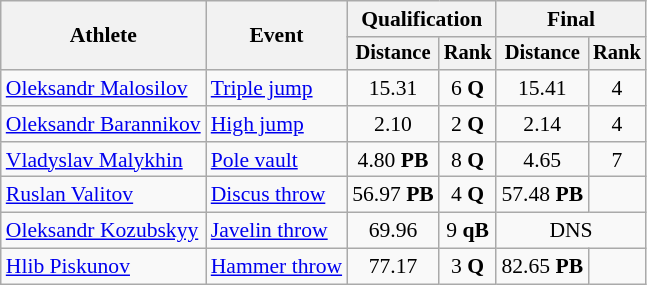<table class="wikitable" style="font-size:90%">
<tr>
<th rowspan=2>Athlete</th>
<th rowspan=2>Event</th>
<th colspan=2>Qualification</th>
<th colspan=2>Final</th>
</tr>
<tr style="font-size:95%">
<th>Distance</th>
<th>Rank</th>
<th>Distance</th>
<th>Rank</th>
</tr>
<tr align=center>
<td align=left><a href='#'>Oleksandr Malosilov</a></td>
<td align=left><a href='#'>Triple jump</a></td>
<td>15.31</td>
<td>6 <strong>Q</strong></td>
<td>15.41</td>
<td>4</td>
</tr>
<tr align=center>
<td align=left><a href='#'>Oleksandr Barannikov</a></td>
<td align=left><a href='#'>High jump</a></td>
<td>2.10</td>
<td>2 <strong>Q</strong></td>
<td>2.14</td>
<td>4</td>
</tr>
<tr align=center>
<td align=left><a href='#'>Vladyslav Malykhin</a></td>
<td align=left><a href='#'>Pole vault</a></td>
<td>4.80 <strong>PB</strong></td>
<td>8 <strong>Q</strong></td>
<td>4.65</td>
<td>7</td>
</tr>
<tr align=center>
<td align=left><a href='#'>Ruslan Valitov</a></td>
<td align=left><a href='#'>Discus throw</a></td>
<td>56.97	<strong>PB</strong></td>
<td>4 <strong>Q</strong></td>
<td>57.48 <strong>PB</strong></td>
<td></td>
</tr>
<tr align=center>
<td align=left><a href='#'>Oleksandr Kozubskyy</a></td>
<td align=left><a href='#'>Javelin throw</a></td>
<td>69.96</td>
<td>9 <strong>qB</strong></td>
<td colspan=2>DNS</td>
</tr>
<tr align=center>
<td align=left><a href='#'>Hlib Piskunov</a></td>
<td align=left><a href='#'>Hammer throw</a></td>
<td>77.17</td>
<td>3 <strong>Q</strong></td>
<td>82.65 <strong>PB</strong></td>
<td></td>
</tr>
</table>
